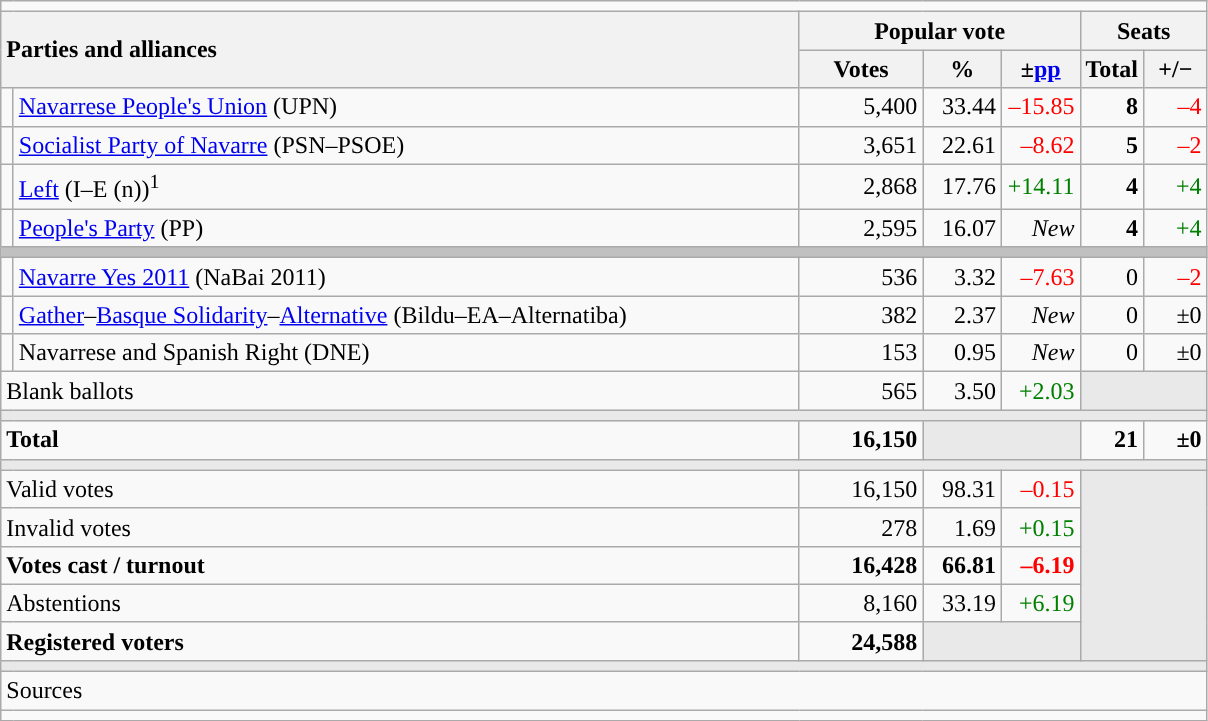<table class="wikitable" style="text-align:right;">
<tr>
<td colspan="7"></td>
</tr>
<tr>
<th style="text-align:left;" rowspan="2" colspan="2" width="525">Parties and alliances</th>
<th colspan="3">Popular vote</th>
<th colspan="2">Seats</th>
</tr>
<tr>
<th width="75">Votes</th>
<th width="45">%</th>
<th width="45">±<a href='#'>pp</a></th>
<th width="35">Total</th>
<th width="35">+/−</th>
</tr>
<tr>
<td width="1" style="color:inherit;background:"></td>
<td align="left"><a href='#'>Navarrese People's Union</a> (UPN)</td>
<td>5,400</td>
<td>33.44</td>
<td style="color:red;">–15.85</td>
<td><strong>8</strong></td>
<td style="color:red;">–4</td>
</tr>
<tr>
<td style="color:inherit;background:"></td>
<td align="left"><a href='#'>Socialist Party of Navarre</a> (PSN–PSOE)</td>
<td>3,651</td>
<td>22.61</td>
<td style="color:red;">–8.62</td>
<td><strong>5</strong></td>
<td style="color:red;">–2</td>
</tr>
<tr>
<td style="color:inherit;background:"></td>
<td align="left"><a href='#'>Left</a> (I–E (n))<sup>1</sup></td>
<td>2,868</td>
<td>17.76</td>
<td style="color:green;">+14.11</td>
<td><strong>4</strong></td>
<td style="color:green;">+4</td>
</tr>
<tr>
<td style="color:inherit;background:"></td>
<td align="left"><a href='#'>People's Party</a> (PP)</td>
<td>2,595</td>
<td>16.07</td>
<td><em>New</em></td>
<td><strong>4</strong></td>
<td style="color:green;">+4</td>
</tr>
<tr>
<td colspan="7" bgcolor="#C0C0C0"></td>
</tr>
<tr>
<td style="color:inherit;background:"></td>
<td align="left"><a href='#'>Navarre Yes 2011</a> (NaBai 2011)</td>
<td>536</td>
<td>3.32</td>
<td style="color:red;">–7.63</td>
<td>0</td>
<td style="color:red;">–2</td>
</tr>
<tr>
<td style="color:inherit;background:"></td>
<td align="left"><a href='#'>Gather</a>–<a href='#'>Basque Solidarity</a>–<a href='#'>Alternative</a> (Bildu–EA–Alternatiba)</td>
<td>382</td>
<td>2.37</td>
<td><em>New</em></td>
<td>0</td>
<td>±0</td>
</tr>
<tr>
<td style="color:inherit;background:"></td>
<td align="left">Navarrese and Spanish Right (DNE)</td>
<td>153</td>
<td>0.95</td>
<td><em>New</em></td>
<td>0</td>
<td>±0</td>
</tr>
<tr>
<td align="left" colspan="2">Blank ballots</td>
<td>565</td>
<td>3.50</td>
<td style="color:green;">+2.03</td>
<td bgcolor="#E9E9E9" colspan="2"></td>
</tr>
<tr>
<td colspan="7" bgcolor="#E9E9E9"></td>
</tr>
<tr style="font-weight:bold;">
<td align="left" colspan="2">Total</td>
<td>16,150</td>
<td bgcolor="#E9E9E9" colspan="2"></td>
<td>21</td>
<td>±0</td>
</tr>
<tr>
<td colspan="7" bgcolor="#E9E9E9"></td>
</tr>
<tr>
<td align="left" colspan="2">Valid votes</td>
<td>16,150</td>
<td>98.31</td>
<td style="color:red;">–0.15</td>
<td bgcolor="#E9E9E9" colspan="2" rowspan="5"></td>
</tr>
<tr>
<td align="left" colspan="2">Invalid votes</td>
<td>278</td>
<td>1.69</td>
<td style="color:green;">+0.15</td>
</tr>
<tr style="font-weight:bold;">
<td align="left" colspan="2">Votes cast / turnout</td>
<td>16,428</td>
<td>66.81</td>
<td style="color:red;">–6.19</td>
</tr>
<tr>
<td align="left" colspan="2">Abstentions</td>
<td>8,160</td>
<td>33.19</td>
<td style="color:green;">+6.19</td>
</tr>
<tr style="font-weight:bold;">
<td align="left" colspan="2">Registered voters</td>
<td>24,588</td>
<td bgcolor="#E9E9E9" colspan="2"></td>
</tr>
<tr>
<td colspan="7" bgcolor="#E9E9E9"></td>
</tr>
<tr>
<td align="left" colspan="7">Sources</td>
</tr>
<tr>
<td colspan="7" style="text-align:left; max-width:790px;"></td>
</tr>
</table>
